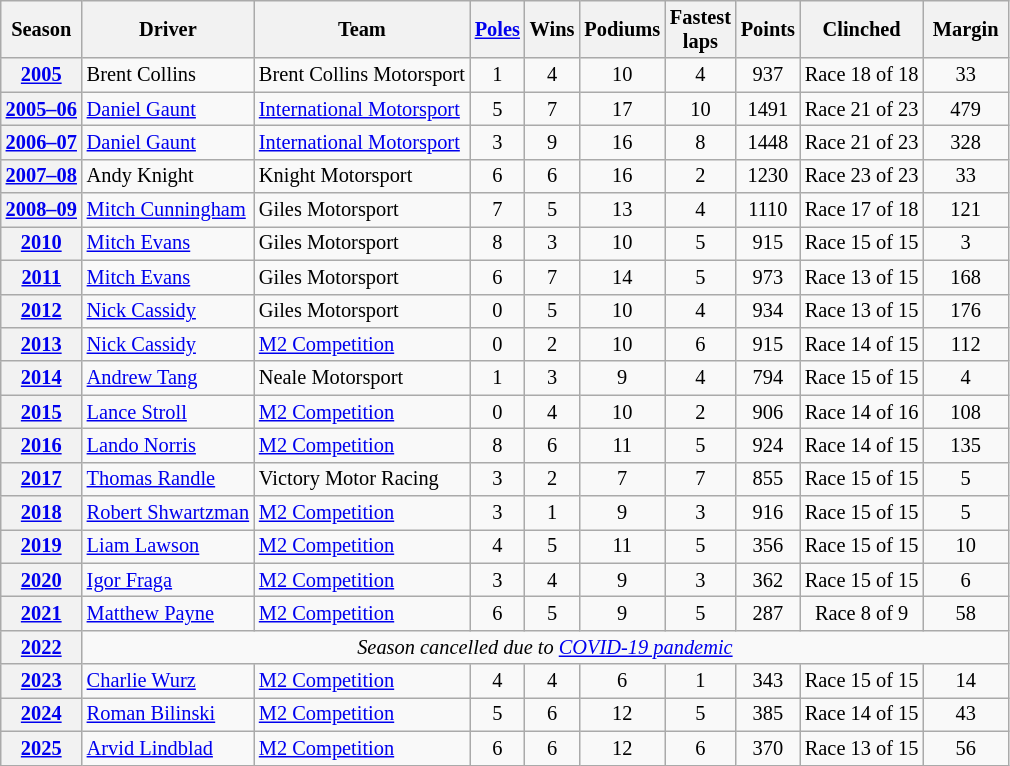<table class="wikitable sortable" style="font-size:85%; text-align:center;">
<tr>
<th scope=col>Season</th>
<th scope=col>Driver</th>
<th scope=col>Team</th>
<th scope=col><a href='#'>Poles</a></th>
<th scope=col>Wins</th>
<th scope=col>Podiums</th>
<th scope=col width="40">Fastest laps</th>
<th scope=col>Points</th>
<th scope=col>Clinched</th>
<th scope=col width="50">Margin</th>
</tr>
<tr>
<th><a href='#'>2005</a></th>
<td align=left> Brent Collins</td>
<td align=left>Brent Collins Motorsport</td>
<td>1</td>
<td>4</td>
<td>10</td>
<td>4</td>
<td>937</td>
<td>Race 18 of 18</td>
<td>33</td>
</tr>
<tr>
<th><a href='#'>2005–06</a></th>
<td align=left> <a href='#'>Daniel Gaunt</a></td>
<td align=left><a href='#'>International Motorsport</a></td>
<td>5</td>
<td>7</td>
<td>17</td>
<td>10</td>
<td>1491</td>
<td>Race 21 of 23</td>
<td>479</td>
</tr>
<tr>
<th><a href='#'>2006–07</a></th>
<td align=left> <a href='#'>Daniel Gaunt</a></td>
<td align=left><a href='#'>International Motorsport</a></td>
<td>3</td>
<td>9</td>
<td>16</td>
<td>8</td>
<td>1448</td>
<td>Race 21 of 23</td>
<td>328</td>
</tr>
<tr>
<th><a href='#'>2007–08</a></th>
<td align=left> Andy Knight</td>
<td align=left>Knight Motorsport</td>
<td>6</td>
<td>6</td>
<td>16</td>
<td>2</td>
<td>1230</td>
<td>Race 23 of 23</td>
<td>33</td>
</tr>
<tr>
<th><a href='#'>2008–09</a></th>
<td align=left> <a href='#'>Mitch Cunningham</a></td>
<td align=left>Giles Motorsport</td>
<td>7</td>
<td>5</td>
<td>13</td>
<td>4</td>
<td>1110</td>
<td>Race 17 of 18</td>
<td>121</td>
</tr>
<tr>
<th><a href='#'>2010</a></th>
<td align=left> <a href='#'>Mitch Evans</a></td>
<td align=left>Giles Motorsport</td>
<td>8</td>
<td>3</td>
<td>10</td>
<td>5</td>
<td>915</td>
<td>Race 15 of 15</td>
<td>3</td>
</tr>
<tr>
<th><a href='#'>2011</a></th>
<td align=left> <a href='#'>Mitch Evans</a></td>
<td align=left>Giles Motorsport</td>
<td>6</td>
<td>7</td>
<td>14</td>
<td>5</td>
<td>973</td>
<td>Race 13 of 15</td>
<td>168</td>
</tr>
<tr>
<th><a href='#'>2012</a></th>
<td align=left> <a href='#'>Nick Cassidy</a></td>
<td align=left>Giles Motorsport</td>
<td>0</td>
<td>5</td>
<td>10</td>
<td>4</td>
<td>934</td>
<td>Race 13 of 15</td>
<td>176</td>
</tr>
<tr>
<th><a href='#'>2013</a></th>
<td align=left> <a href='#'>Nick Cassidy</a></td>
<td align=left><a href='#'>M2 Competition</a></td>
<td>0</td>
<td>2</td>
<td>10</td>
<td>6</td>
<td>915</td>
<td>Race 14 of 15</td>
<td>112</td>
</tr>
<tr>
<th><a href='#'>2014</a></th>
<td align=left> <a href='#'>Andrew Tang</a></td>
<td align=left>Neale Motorsport</td>
<td>1</td>
<td>3</td>
<td>9</td>
<td>4</td>
<td>794</td>
<td>Race 15 of 15</td>
<td>4</td>
</tr>
<tr>
<th><a href='#'>2015</a></th>
<td align=left> <a href='#'>Lance Stroll</a></td>
<td align=left><a href='#'>M2 Competition</a></td>
<td>0</td>
<td>4</td>
<td>10</td>
<td>2</td>
<td>906</td>
<td>Race 14 of 16</td>
<td>108</td>
</tr>
<tr>
<th><a href='#'>2016</a></th>
<td align=left> <a href='#'>Lando Norris</a></td>
<td align=left><a href='#'>M2 Competition</a></td>
<td>8</td>
<td>6</td>
<td>11</td>
<td>5</td>
<td>924</td>
<td>Race 14 of 15</td>
<td>135</td>
</tr>
<tr>
<th><a href='#'>2017</a></th>
<td align=left> <a href='#'>Thomas Randle</a></td>
<td align=left>Victory Motor Racing</td>
<td>3</td>
<td>2</td>
<td>7</td>
<td>7</td>
<td>855</td>
<td>Race 15 of 15</td>
<td>5</td>
</tr>
<tr>
<th><a href='#'>2018</a></th>
<td align=left> <a href='#'>Robert Shwartzman</a></td>
<td align=left><a href='#'>M2 Competition</a></td>
<td>3</td>
<td>1</td>
<td>9</td>
<td>3</td>
<td>916</td>
<td>Race 15 of 15</td>
<td>5</td>
</tr>
<tr>
<th><a href='#'>2019</a></th>
<td align=left> <a href='#'>Liam Lawson</a></td>
<td align=left><a href='#'>M2 Competition</a></td>
<td>4</td>
<td>5</td>
<td>11</td>
<td>5</td>
<td>356</td>
<td>Race 15 of 15</td>
<td>10</td>
</tr>
<tr>
<th><a href='#'>2020</a></th>
<td align=left> <a href='#'>Igor Fraga</a></td>
<td align=left><a href='#'>M2 Competition</a></td>
<td>3</td>
<td>4</td>
<td>9</td>
<td>3</td>
<td>362</td>
<td>Race 15 of 15</td>
<td>6</td>
</tr>
<tr>
<th><a href='#'>2021</a></th>
<td align=left> <a href='#'>Matthew Payne</a></td>
<td align=left><a href='#'>M2 Competition</a></td>
<td>6</td>
<td>5</td>
<td>9</td>
<td>5</td>
<td>287</td>
<td>Race 8 of 9</td>
<td>58</td>
</tr>
<tr>
<th><a href='#'>2022</a></th>
<td colspan="9"><em>Season cancelled due to <a href='#'>COVID-19 pandemic</a></em></td>
</tr>
<tr>
<th><a href='#'>2023</a></th>
<td align=left> <a href='#'>Charlie Wurz</a></td>
<td align=left><a href='#'>M2 Competition</a></td>
<td>4</td>
<td>4</td>
<td>6</td>
<td>1</td>
<td>343</td>
<td>Race 15 of 15</td>
<td>14</td>
</tr>
<tr>
<th><a href='#'>2024</a></th>
<td align=left> <a href='#'>Roman Bilinski</a></td>
<td align=left><a href='#'>M2 Competition</a></td>
<td>5</td>
<td>6</td>
<td>12</td>
<td>5</td>
<td>385</td>
<td>Race 14 of 15</td>
<td>43</td>
</tr>
<tr>
<th><a href='#'>2025</a></th>
<td align=left> <a href='#'>Arvid Lindblad</a></td>
<td align=left><a href='#'>M2 Competition</a></td>
<td>6</td>
<td>6</td>
<td>12</td>
<td>6</td>
<td>370</td>
<td>Race 13 of 15</td>
<td>56</td>
</tr>
</table>
